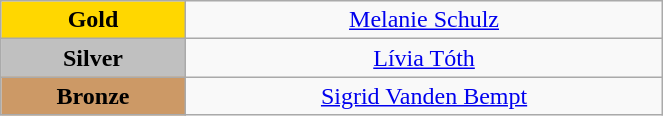<table class="wikitable" style="text-align:center; " width="35%">
<tr>
<td bgcolor="gold"><strong>Gold</strong></td>
<td><a href='#'>Melanie Schulz</a><br>  <small><em></em></small></td>
</tr>
<tr>
<td bgcolor="silver"><strong>Silver</strong></td>
<td><a href='#'>Lívia Tóth</a><br>  <small><em></em></small></td>
</tr>
<tr>
<td bgcolor="CC9966"><strong>Bronze</strong></td>
<td><a href='#'>Sigrid Vanden Bempt</a><br>  <small><em></em></small></td>
</tr>
</table>
